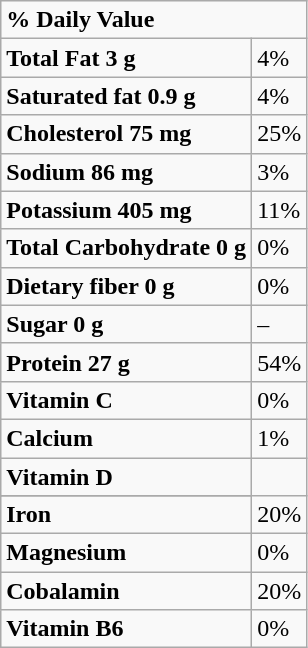<table class="wikitable">
<tr>
<td colspan="2"><strong>% Daily Value</strong></td>
</tr>
<tr>
<td><strong>Total Fat 3 g</strong></td>
<td>4%</td>
</tr>
<tr>
<td><strong>Saturated fat 0.9 g</strong></td>
<td>4%</td>
</tr>
<tr>
<td><strong>Cholesterol 75 mg</strong></td>
<td>25%</td>
</tr>
<tr>
<td><strong>Sodium 86 mg</strong></td>
<td>3%</td>
</tr>
<tr>
<td><strong>Potassium 405 mg</strong></td>
<td>11%</td>
</tr>
<tr>
<td><strong>Total Carbohydrate 0 g</strong></td>
<td>0%</td>
</tr>
<tr>
<td><strong>Dietary fiber 0 g</strong></td>
<td>0%</td>
</tr>
<tr>
<td><strong>Sugar 0 g</strong></td>
<td>–</td>
</tr>
<tr>
<td><strong>Protein 27 g</strong></td>
<td>54%</td>
</tr>
<tr>
<td><strong>Vitamin C</strong></td>
<td>0%</td>
</tr>
<tr>
<td><strong>Calcium</strong></td>
<td>1%</td>
</tr>
<tr>
<td><strong>Vitamin D</strong></td>
</tr>
<tr 0%>
</tr>
<tr>
<td><strong>Iron</strong></td>
<td>20%</td>
</tr>
<tr>
<td><strong>Magnesium</strong></td>
<td>0%</td>
</tr>
<tr>
<td><strong>Cobalamin</strong></td>
<td>20%</td>
</tr>
<tr>
<td><strong>Vitamin B6</strong></td>
<td>0%</td>
</tr>
</table>
